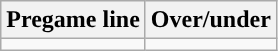<table class="wikitable">
<tr align="center">
<th>Pregame line</th>
<th>Over/under</th>
</tr>
<tr align="center">
<td></td>
<td></td>
</tr>
</table>
